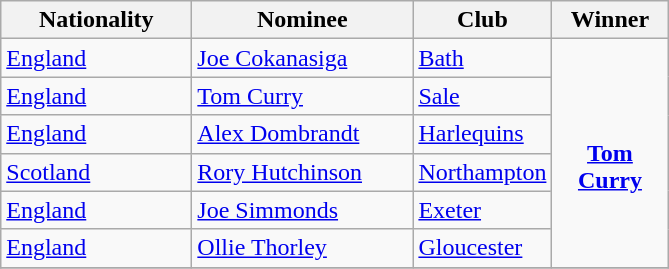<table class="wikitable">
<tr>
<th width=120>Nationality</th>
<th width=140>Nominee</th>
<th width=80>Club</th>
<th width=70>Winner</th>
</tr>
<tr>
<td> <a href='#'>England</a></td>
<td><a href='#'>Joe Cokanasiga</a></td>
<td><a href='#'>Bath</a></td>
<td rowspan=6 align=center><br><strong><a href='#'>Tom Curry</a></strong></td>
</tr>
<tr>
<td> <a href='#'>England</a></td>
<td><a href='#'>Tom Curry</a></td>
<td><a href='#'>Sale</a></td>
</tr>
<tr>
<td> <a href='#'>England</a></td>
<td><a href='#'>Alex Dombrandt</a></td>
<td><a href='#'>Harlequins</a></td>
</tr>
<tr>
<td> <a href='#'>Scotland</a></td>
<td><a href='#'>Rory Hutchinson</a></td>
<td><a href='#'>Northampton</a></td>
</tr>
<tr>
<td> <a href='#'>England</a></td>
<td><a href='#'>Joe Simmonds</a></td>
<td><a href='#'>Exeter</a></td>
</tr>
<tr>
<td> <a href='#'>England</a></td>
<td><a href='#'>Ollie Thorley</a></td>
<td><a href='#'>Gloucester</a></td>
</tr>
<tr>
</tr>
</table>
